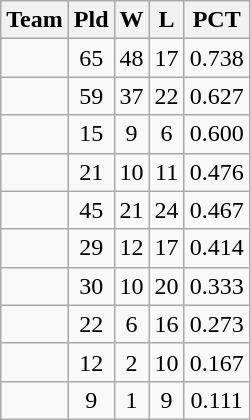<table class="sortable wikitable" style="text-align:center;">
<tr>
<th>Team</th>
<th>Pld</th>
<th>W</th>
<th>L</th>
<th>PCT</th>
</tr>
<tr>
<td align=left></td>
<td>65</td>
<td>48</td>
<td>17</td>
<td>0.738</td>
</tr>
<tr>
<td align=left></td>
<td>59</td>
<td>37</td>
<td>22</td>
<td>0.627</td>
</tr>
<tr>
<td align=left></td>
<td>15</td>
<td>9</td>
<td>6</td>
<td>0.600</td>
</tr>
<tr>
<td align=left></td>
<td>21</td>
<td>10</td>
<td>11</td>
<td>0.476</td>
</tr>
<tr>
<td align=left></td>
<td>45</td>
<td>21</td>
<td>24</td>
<td>0.467</td>
</tr>
<tr>
<td align=left></td>
<td>29</td>
<td>12</td>
<td>17</td>
<td>0.414</td>
</tr>
<tr>
<td align=left></td>
<td>30</td>
<td>10</td>
<td>20</td>
<td>0.333</td>
</tr>
<tr>
<td align=left></td>
<td>22</td>
<td>6</td>
<td>16</td>
<td>0.273</td>
</tr>
<tr>
<td align=left></td>
<td>12</td>
<td>2</td>
<td>10</td>
<td>0.167</td>
</tr>
<tr>
<td align=left></td>
<td>9</td>
<td>1</td>
<td>9</td>
<td>0.111</td>
</tr>
</table>
